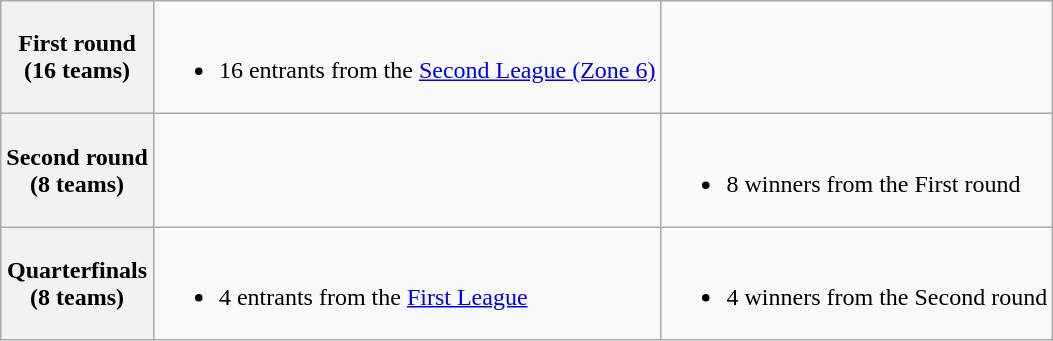<table class="wikitable">
<tr>
<th colspan=2>First round<br> (16  teams)</th>
<td><br><ul><li>16 entrants from the <a href='#'>Second League (Zone 6)</a></li></ul></td>
<td></td>
</tr>
<tr>
<th colspan=2>Second round<br> (8  teams)</th>
<td></td>
<td><br><ul><li>8 winners from the First round</li></ul></td>
</tr>
<tr>
<th colspan=2>Quarterfinals<br> (8  teams)</th>
<td><br><ul><li>4 entrants from the <a href='#'>First League</a></li></ul></td>
<td><br><ul><li>4 winners from the Second round</li></ul></td>
</tr>
</table>
